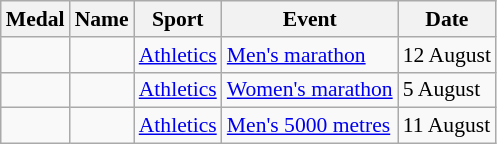<table class="wikitable sortable" style="font-size:90%">
<tr>
<th>Medal</th>
<th>Name</th>
<th>Sport</th>
<th>Event</th>
<th>Date</th>
</tr>
<tr>
<td></td>
<td></td>
<td><a href='#'>Athletics</a></td>
<td><a href='#'>Men's marathon</a></td>
<td>12 August</td>
</tr>
<tr>
<td></td>
<td></td>
<td><a href='#'>Athletics</a></td>
<td><a href='#'>Women's marathon</a></td>
<td>5 August</td>
</tr>
<tr>
<td></td>
<td></td>
<td><a href='#'>Athletics</a></td>
<td><a href='#'>Men's 5000 metres</a></td>
<td>11 August</td>
</tr>
</table>
